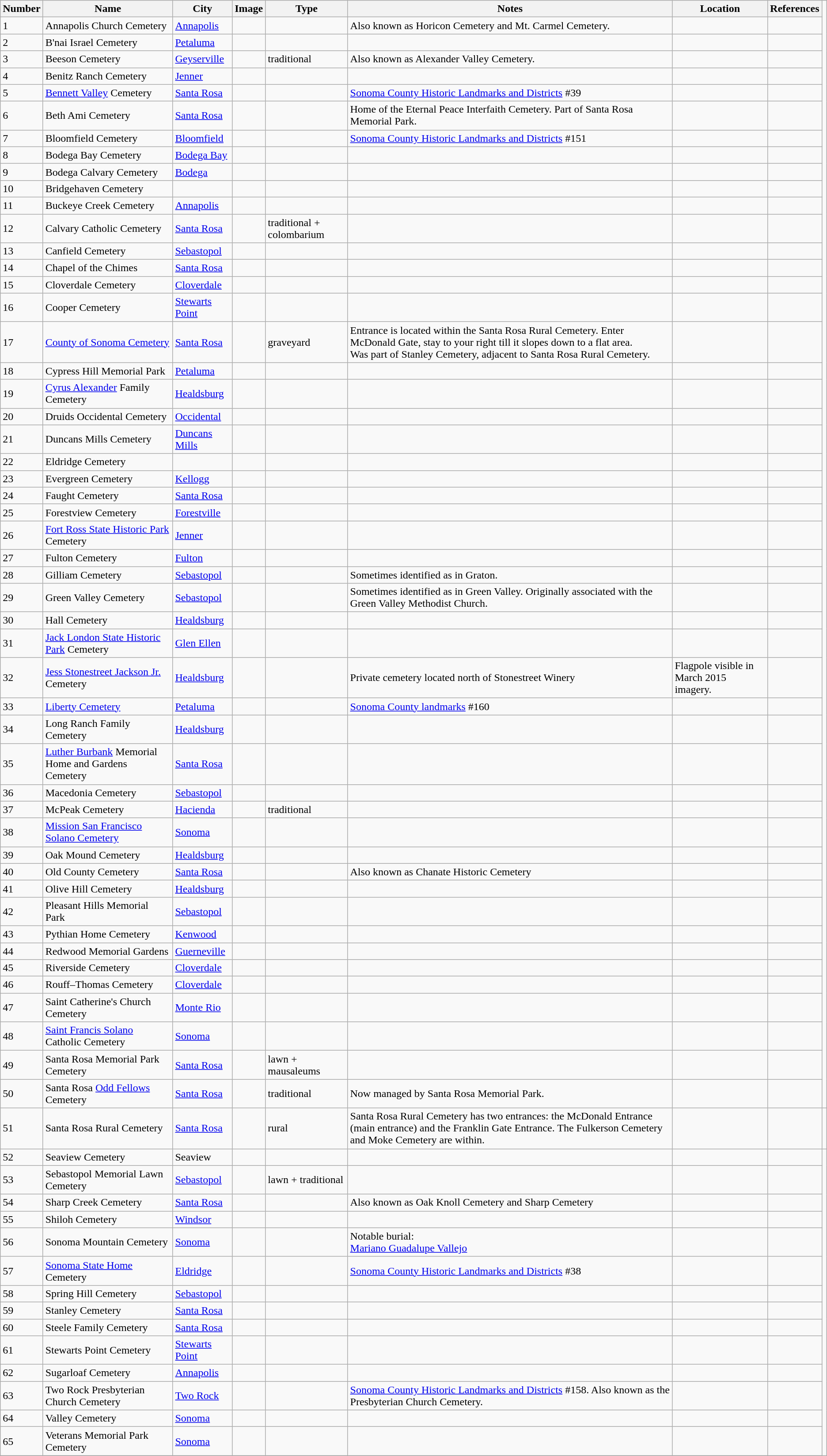<table class="wikitable sortable">
<tr>
<th>Number</th>
<th>Name</th>
<th>City</th>
<th>Image</th>
<th>Type</th>
<th>Notes</th>
<th>Location</th>
<th>References</th>
</tr>
<tr>
<td>1</td>
<td>Annapolis Church Cemetery</td>
<td><a href='#'>Annapolis</a></td>
<td></td>
<td></td>
<td>Also known as Horicon Cemetery and Mt. Carmel Cemetery.</td>
<td></td>
<td></td>
</tr>
<tr>
<td>2</td>
<td>B'nai Israel Cemetery</td>
<td><a href='#'>Petaluma</a></td>
<td></td>
<td></td>
<td></td>
<td></td>
<td></td>
</tr>
<tr>
<td>3</td>
<td>Beeson Cemetery</td>
<td><a href='#'>Geyserville</a></td>
<td></td>
<td>traditional</td>
<td>Also known as Alexander Valley Cemetery.</td>
<td></td>
<td></td>
</tr>
<tr>
<td>4</td>
<td>Benitz Ranch Cemetery</td>
<td><a href='#'>Jenner</a></td>
<td></td>
<td></td>
<td></td>
<td></td>
<td></td>
</tr>
<tr>
<td>5</td>
<td><a href='#'>Bennett Valley</a> Cemetery</td>
<td><a href='#'>Santa Rosa</a></td>
<td></td>
<td></td>
<td><a href='#'>Sonoma County Historic Landmarks and Districts</a> #39</td>
<td></td>
<td></td>
</tr>
<tr>
<td>6</td>
<td>Beth Ami Cemetery</td>
<td><a href='#'>Santa Rosa</a></td>
<td></td>
<td></td>
<td>Home of the Eternal Peace Interfaith Cemetery. Part of Santa Rosa Memorial Park.</td>
<td></td>
<td></td>
</tr>
<tr>
<td>7</td>
<td>Bloomfield Cemetery</td>
<td><a href='#'>Bloomfield</a></td>
<td></td>
<td></td>
<td><a href='#'>Sonoma County Historic Landmarks and Districts</a> #151</td>
<td></td>
<td></td>
</tr>
<tr>
<td>8</td>
<td>Bodega Bay Cemetery</td>
<td><a href='#'>Bodega Bay</a></td>
<td></td>
<td></td>
<td></td>
<td></td>
<td></td>
</tr>
<tr>
<td>9</td>
<td>Bodega Calvary Cemetery</td>
<td><a href='#'>Bodega</a></td>
<td></td>
<td></td>
<td></td>
<td></td>
<td></td>
</tr>
<tr>
<td>10</td>
<td>Bridgehaven Cemetery</td>
<td></td>
<td></td>
<td></td>
<td></td>
<td></td>
<td></td>
</tr>
<tr>
<td>11</td>
<td>Buckeye Creek Cemetery</td>
<td><a href='#'>Annapolis</a></td>
<td></td>
<td></td>
<td></td>
<td></td>
<td></td>
</tr>
<tr>
<td>12</td>
<td>Calvary Catholic Cemetery</td>
<td><a href='#'>Santa Rosa</a></td>
<td></td>
<td>traditional + colombarium</td>
<td></td>
<td></td>
<td></td>
</tr>
<tr>
<td>13</td>
<td>Canfield Cemetery</td>
<td><a href='#'>Sebastopol</a></td>
<td></td>
<td></td>
<td></td>
<td></td>
<td></td>
</tr>
<tr>
<td>14</td>
<td>Chapel of the Chimes</td>
<td><a href='#'>Santa Rosa</a></td>
<td></td>
<td></td>
<td></td>
<td></td>
<td></td>
</tr>
<tr>
<td>15</td>
<td>Cloverdale Cemetery</td>
<td><a href='#'>Cloverdale</a></td>
<td></td>
<td></td>
<td></td>
<td></td>
<td></td>
</tr>
<tr>
<td>16</td>
<td>Cooper Cemetery</td>
<td><a href='#'>Stewarts Point</a></td>
<td></td>
<td></td>
<td></td>
<td></td>
<td></td>
</tr>
<tr>
<td>17</td>
<td><a href='#'>County of Sonoma Cemetery</a></td>
<td><a href='#'>Santa Rosa</a></td>
<td></td>
<td>graveyard</td>
<td>Entrance is located within the Santa Rosa Rural Cemetery. Enter McDonald Gate, stay to your right till it slopes down to a flat area.<br>Was part of Stanley Cemetery, adjacent to Santa Rosa Rural Cemetery.</td>
<td></td>
<td></td>
</tr>
<tr>
<td>18</td>
<td>Cypress Hill Memorial Park</td>
<td><a href='#'>Petaluma</a></td>
<td></td>
<td></td>
<td></td>
<td></td>
<td></td>
</tr>
<tr>
<td>19</td>
<td><a href='#'>Cyrus Alexander</a> Family Cemetery</td>
<td><a href='#'>Healdsburg</a></td>
<td></td>
<td></td>
<td></td>
<td></td>
<td></td>
</tr>
<tr>
<td>20</td>
<td>Druids Occidental Cemetery</td>
<td><a href='#'>Occidental</a></td>
<td></td>
<td></td>
<td></td>
<td></td>
<td></td>
</tr>
<tr>
<td>21</td>
<td>Duncans Mills Cemetery</td>
<td><a href='#'>Duncans Mills</a></td>
<td></td>
<td></td>
<td></td>
<td></td>
<td></td>
</tr>
<tr>
<td>22</td>
<td>Eldridge Cemetery</td>
<td></td>
<td></td>
<td></td>
<td></td>
<td></td>
<td></td>
</tr>
<tr>
<td>23</td>
<td>Evergreen Cemetery</td>
<td><a href='#'>Kellogg</a></td>
<td></td>
<td></td>
<td></td>
<td></td>
<td></td>
</tr>
<tr>
<td>24</td>
<td>Faught Cemetery</td>
<td><a href='#'>Santa Rosa</a></td>
<td></td>
<td></td>
<td></td>
<td></td>
<td></td>
</tr>
<tr>
<td>25</td>
<td>Forestview Cemetery</td>
<td><a href='#'>Forestville</a></td>
<td></td>
<td></td>
<td></td>
<td></td>
<td></td>
</tr>
<tr>
<td>26</td>
<td><a href='#'>Fort Ross State Historic Park</a> Cemetery</td>
<td><a href='#'>Jenner</a></td>
<td></td>
<td></td>
<td></td>
<td></td>
<td></td>
</tr>
<tr>
<td>27</td>
<td>Fulton Cemetery</td>
<td><a href='#'>Fulton</a></td>
<td></td>
<td></td>
<td></td>
<td></td>
<td></td>
</tr>
<tr>
<td>28</td>
<td>Gilliam Cemetery</td>
<td><a href='#'>Sebastopol</a></td>
<td></td>
<td></td>
<td>Sometimes identified as in Graton.</td>
<td></td>
<td></td>
</tr>
<tr>
<td>29</td>
<td>Green Valley Cemetery</td>
<td><a href='#'>Sebastopol</a></td>
<td></td>
<td></td>
<td>Sometimes identified as in Green Valley. Originally associated with the Green Valley Methodist Church.</td>
<td></td>
<td></td>
</tr>
<tr>
<td>30</td>
<td>Hall Cemetery</td>
<td><a href='#'>Healdsburg</a></td>
<td></td>
<td></td>
<td></td>
<td></td>
<td></td>
</tr>
<tr>
<td>31</td>
<td><a href='#'>Jack London State Historic Park</a> Cemetery</td>
<td><a href='#'>Glen Ellen</a></td>
<td></td>
<td></td>
<td></td>
<td></td>
<td></td>
</tr>
<tr>
<td>32</td>
<td><a href='#'>Jess Stonestreet Jackson Jr.</a> Cemetery</td>
<td><a href='#'>Healdsburg</a></td>
<td></td>
<td></td>
<td>Private cemetery located north of Stonestreet Winery</td>
<td> Flagpole visible in March 2015 imagery.</td>
<td></td>
</tr>
<tr>
<td>33</td>
<td><a href='#'>Liberty Cemetery</a></td>
<td><a href='#'>Petaluma</a></td>
<td></td>
<td></td>
<td><a href='#'>Sonoma County landmarks</a> #160</td>
<td></td>
<td></td>
</tr>
<tr>
<td>34</td>
<td>Long Ranch Family Cemetery</td>
<td><a href='#'>Healdsburg</a></td>
<td></td>
<td></td>
<td></td>
<td></td>
<td></td>
</tr>
<tr>
<td>35</td>
<td><a href='#'>Luther Burbank</a> Memorial Home and Gardens Cemetery</td>
<td><a href='#'>Santa Rosa</a></td>
<td></td>
<td></td>
<td></td>
<td></td>
<td></td>
</tr>
<tr>
<td>36</td>
<td>Macedonia  Cemetery</td>
<td><a href='#'>Sebastopol</a></td>
<td></td>
<td></td>
<td></td>
<td></td>
<td></td>
</tr>
<tr>
<td>37</td>
<td>McPeak Cemetery</td>
<td><a href='#'>Hacienda</a></td>
<td></td>
<td>traditional</td>
<td></td>
<td></td>
<td></td>
</tr>
<tr>
<td>38</td>
<td><a href='#'>Mission San Francisco Solano Cemetery</a></td>
<td><a href='#'>Sonoma</a></td>
<td></td>
<td></td>
<td></td>
<td></td>
<td></td>
</tr>
<tr>
<td>39</td>
<td>Oak Mound Cemetery</td>
<td><a href='#'>Healdsburg</a></td>
<td></td>
<td></td>
<td></td>
<td></td>
<td></td>
</tr>
<tr>
<td>40</td>
<td>Old County Cemetery</td>
<td><a href='#'>Santa Rosa</a></td>
<td></td>
<td></td>
<td>Also known as Chanate Historic Cemetery</td>
<td></td>
<td></td>
</tr>
<tr>
<td>41</td>
<td>Olive Hill Cemetery</td>
<td><a href='#'>Healdsburg</a></td>
<td></td>
<td></td>
<td></td>
<td></td>
<td></td>
</tr>
<tr>
<td>42</td>
<td>Pleasant Hills Memorial Park</td>
<td><a href='#'>Sebastopol</a></td>
<td></td>
<td></td>
<td></td>
<td></td>
<td></td>
</tr>
<tr>
<td>43</td>
<td>Pythian Home Cemetery</td>
<td><a href='#'>Kenwood</a></td>
<td></td>
<td></td>
<td></td>
<td></td>
<td></td>
</tr>
<tr>
<td>44</td>
<td>Redwood Memorial Gardens</td>
<td><a href='#'>Guerneville</a></td>
<td></td>
<td></td>
<td></td>
<td></td>
<td></td>
</tr>
<tr>
<td>45</td>
<td>Riverside Cemetery</td>
<td><a href='#'>Cloverdale</a></td>
<td></td>
<td></td>
<td></td>
<td></td>
<td></td>
</tr>
<tr>
<td>46</td>
<td>Rouff–Thomas Cemetery</td>
<td><a href='#'>Cloverdale</a></td>
<td></td>
<td></td>
<td></td>
<td></td>
<td></td>
</tr>
<tr>
<td>47</td>
<td>Saint Catherine's Church Cemetery</td>
<td><a href='#'>Monte Rio</a></td>
<td></td>
<td></td>
<td></td>
<td></td>
<td></td>
</tr>
<tr>
<td>48</td>
<td><a href='#'>Saint Francis Solano</a> Catholic Cemetery</td>
<td><a href='#'>Sonoma</a></td>
<td></td>
<td></td>
<td></td>
<td></td>
<td></td>
</tr>
<tr>
<td>49</td>
<td>Santa Rosa Memorial Park Cemetery</td>
<td><a href='#'>Santa Rosa</a></td>
<td></td>
<td>lawn + mausaleums</td>
<td></td>
<td></td>
<td></td>
</tr>
<tr>
<td>50</td>
<td>Santa Rosa <a href='#'>Odd Fellows</a> Cemetery</td>
<td><a href='#'>Santa Rosa</a></td>
<td></td>
<td>traditional</td>
<td>Now managed by Santa Rosa Memorial Park.</td>
<td></td>
<td></td>
</tr>
<tr>
<td>51</td>
<td>Santa Rosa Rural Cemetery</td>
<td><a href='#'>Santa Rosa</a></td>
<td></td>
<td>rural</td>
<td>Santa Rosa Rural Cemetery has two entrances: the McDonald Entrance (main entrance) and the Franklin Gate Entrance. The Fulkerson Cemetery and Moke Cemetery are within.</td>
<td></td>
<td></td>
<td></td>
</tr>
<tr>
<td>52</td>
<td>Seaview Cemetery</td>
<td>Seaview</td>
<td></td>
<td></td>
<td></td>
<td></td>
<td></td>
</tr>
<tr>
<td>53</td>
<td>Sebastopol Memorial Lawn Cemetery</td>
<td><a href='#'>Sebastopol</a></td>
<td></td>
<td>lawn + traditional</td>
<td></td>
<td></td>
<td></td>
</tr>
<tr>
<td>54</td>
<td>Sharp Creek Cemetery</td>
<td><a href='#'>Santa Rosa</a></td>
<td></td>
<td></td>
<td>Also known as Oak Knoll Cemetery and Sharp Cemetery</td>
<td></td>
<td></td>
</tr>
<tr>
<td>55</td>
<td>Shiloh Cemetery</td>
<td><a href='#'>Windsor</a></td>
<td></td>
<td></td>
<td></td>
<td></td>
<td></td>
</tr>
<tr>
<td>56</td>
<td>Sonoma Mountain Cemetery</td>
<td><a href='#'>Sonoma</a></td>
<td></td>
<td></td>
<td>Notable burial:<br> <a href='#'>Mariano Guadalupe Vallejo</a></td>
<td></td>
<td></td>
</tr>
<tr>
<td>57</td>
<td><a href='#'>Sonoma State Home</a> Cemetery</td>
<td><a href='#'>Eldridge</a></td>
<td></td>
<td></td>
<td><a href='#'>Sonoma County Historic Landmarks and Districts</a> #38</td>
<td></td>
<td></td>
</tr>
<tr>
<td>58</td>
<td>Spring Hill Cemetery</td>
<td><a href='#'>Sebastopol</a></td>
<td></td>
<td></td>
<td></td>
<td></td>
<td></td>
</tr>
<tr>
<td>59</td>
<td>Stanley Cemetery</td>
<td><a href='#'>Santa Rosa</a></td>
<td></td>
<td></td>
<td></td>
<td></td>
<td></td>
</tr>
<tr>
<td>60</td>
<td>Steele Family Cemetery</td>
<td><a href='#'>Santa Rosa</a></td>
<td></td>
<td></td>
<td></td>
<td></td>
<td></td>
</tr>
<tr>
<td>61</td>
<td>Stewarts Point Cemetery</td>
<td><a href='#'>Stewarts Point</a></td>
<td></td>
<td></td>
<td></td>
<td></td>
<td></td>
</tr>
<tr>
<td>62</td>
<td>Sugarloaf Cemetery</td>
<td><a href='#'>Annapolis</a></td>
<td></td>
<td></td>
<td></td>
<td></td>
<td></td>
</tr>
<tr>
<td>63</td>
<td>Two Rock Presbyterian Church Cemetery</td>
<td><a href='#'>Two Rock</a></td>
<td></td>
<td></td>
<td><a href='#'>Sonoma County Historic Landmarks and Districts</a> #158. Also known as the Presbyterian Church Cemetery.</td>
<td></td>
<td></td>
</tr>
<tr>
<td>64</td>
<td>Valley Cemetery</td>
<td><a href='#'>Sonoma</a></td>
<td></td>
<td></td>
<td></td>
<td></td>
<td></td>
</tr>
<tr>
<td>65</td>
<td>Veterans Memorial Park Cemetery</td>
<td><a href='#'>Sonoma</a></td>
<td></td>
<td></td>
<td></td>
<td></td>
<td></td>
</tr>
<tr>
</tr>
</table>
